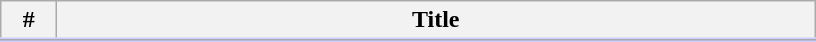<table class="wikitable" border="1" style="width:43%;">
<tr style="border-bottom: 3px solid #CCF">
<th width="30">#</th>
<th>Title</th>
</tr>
<tr>
</tr>
</table>
